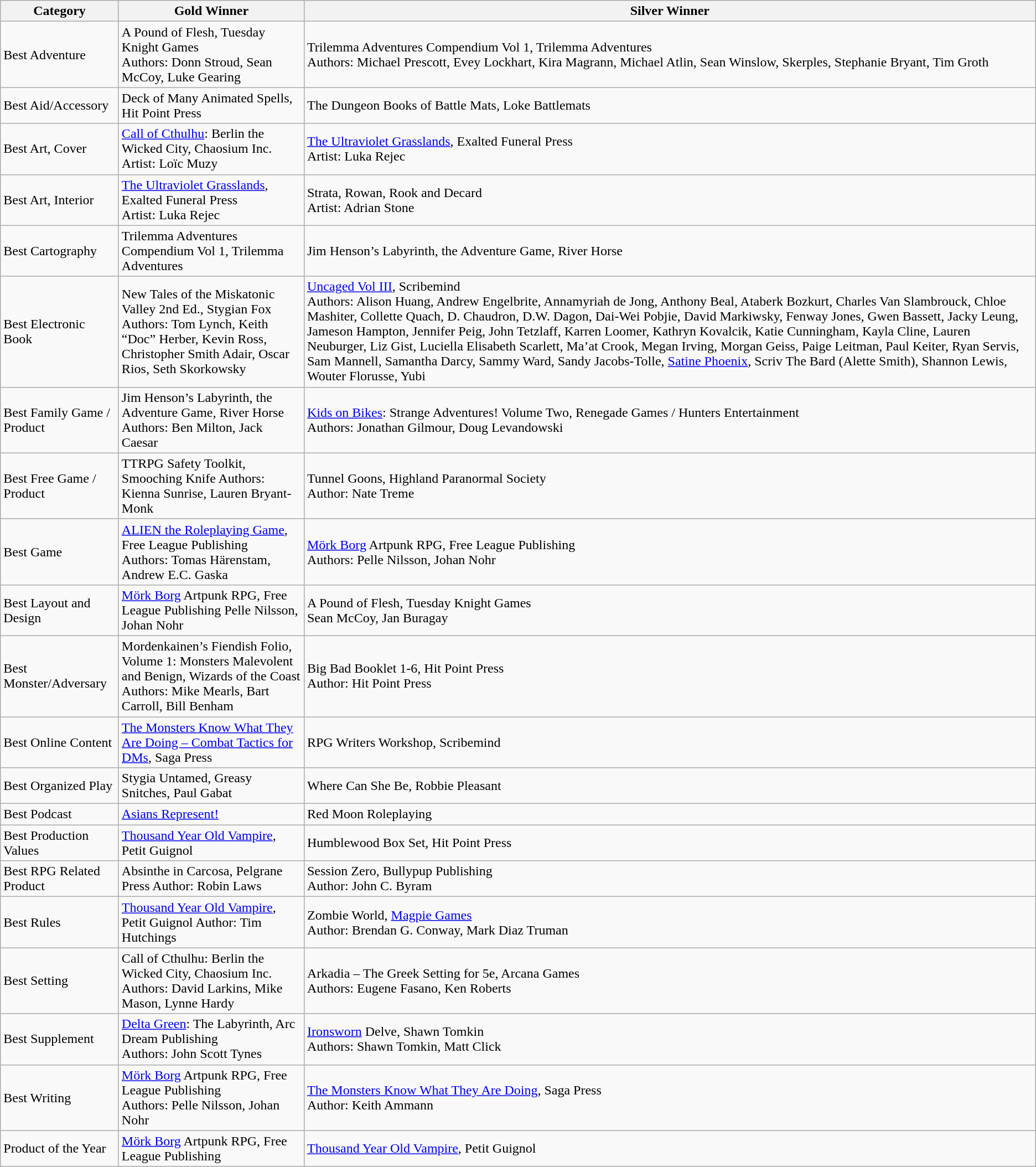<table class="wikitable">
<tr>
<th>Category</th>
<th>Gold Winner</th>
<th>Silver Winner</th>
</tr>
<tr>
<td>Best Adventure</td>
<td>A Pound of Flesh,  Tuesday Knight Games<br>Authors: Donn Stroud, Sean McCoy, Luke Gearing</td>
<td>Trilemma Adventures Compendium Vol 1, Trilemma Adventures<br>Authors: Michael Prescott, Evey Lockhart, Kira Magrann, Michael Atlin, Sean Winslow, Skerples, Stephanie Bryant, Tim Groth</td>
</tr>
<tr>
<td>Best Aid/Accessory</td>
<td>Deck of Many Animated Spells, Hit Point Press</td>
<td>The Dungeon Books of Battle Mats, Loke Battlemats</td>
</tr>
<tr>
<td>Best Art, Cover</td>
<td><a href='#'>Call of Cthulhu</a>: Berlin the Wicked City, Chaosium Inc.<br>Artist: Loïc Muzy</td>
<td><a href='#'>The Ultraviolet Grasslands</a>, Exalted Funeral Press<br>Artist: Luka Rejec</td>
</tr>
<tr>
<td>Best Art, Interior</td>
<td><a href='#'>The Ultraviolet Grasslands</a>, Exalted Funeral Press<br>Artist: Luka Rejec</td>
<td>Strata, Rowan, Rook and Decard<br>Artist:  Adrian Stone</td>
</tr>
<tr>
<td>Best Cartography</td>
<td>Trilemma Adventures Compendium Vol 1, Trilemma Adventures</td>
<td>Jim Henson’s Labyrinth, the Adventure Game, River Horse</td>
</tr>
<tr>
<td>Best Electronic Book</td>
<td>New Tales of the Miskatonic Valley 2nd Ed., Stygian Fox<br>Authors: Tom Lynch, Keith “Doc” Herber, Kevin Ross, Christopher Smith Adair, Oscar Rios, Seth Skorkowsky</td>
<td><a href='#'>Uncaged Vol III</a>, Scribemind<br>Authors: Alison Huang, Andrew Engelbrite, Annamyriah de Jong, Anthony Beal, Ataberk Bozkurt, Charles Van Slambrouck, Chloe Mashiter, Collette Quach, D. Chaudron, D.W. Dagon, Dai-Wei Pobjie, David Markiwsky, Fenway Jones, Gwen Bassett, Jacky Leung, Jameson Hampton, Jennifer Peig, John Tetzlaff, Karren Loomer, Kathryn Kovalcik, Katie Cunningham, Kayla Cline, Lauren Neuburger, Liz Gist, Luciella Elisabeth Scarlett, Ma’at Crook, Megan Irving, Morgan Geiss, Paige Leitman, Paul Keiter, Ryan Servis, Sam Mannell, Samantha Darcy, Sammy Ward, Sandy Jacobs-Tolle, <a href='#'>Satine Phoenix</a>, Scriv The Bard (Alette Smith), Shannon Lewis, Wouter Florusse, Yubi</td>
</tr>
<tr>
<td>Best Family Game / Product</td>
<td>Jim Henson’s Labyrinth, the Adventure Game, River Horse<br>Authors: Ben Milton, Jack Caesar</td>
<td><a href='#'>Kids on Bikes</a>: Strange Adventures! Volume Two, Renegade Games  / Hunters Entertainment<br>Authors: Jonathan Gilmour, Doug Levandowski</td>
</tr>
<tr>
<td>Best Free Game / Product</td>
<td>TTRPG Safety Toolkit, Smooching Knife Authors: Kienna Sunrise, Lauren Bryant-Monk</td>
<td>Tunnel Goons, Highland Paranormal Society<br>Author: Nate Treme</td>
</tr>
<tr>
<td>Best Game</td>
<td><a href='#'>ALIEN the Roleplaying Game</a>, Free League Publishing<br>Authors: Tomas Härenstam, Andrew E.C. Gaska</td>
<td><a href='#'>Mörk Borg</a> Artpunk RPG, Free League Publishing<br>Authors: Pelle Nilsson, Johan Nohr</td>
</tr>
<tr>
<td>Best Layout and Design</td>
<td><a href='#'>Mörk Borg</a> Artpunk RPG, Free League Publishing  Pelle Nilsson, Johan Nohr</td>
<td>A Pound of Flesh, Tuesday Knight Games<br>Sean McCoy, Jan Buragay</td>
</tr>
<tr>
<td>Best Monster/Adversary</td>
<td>Mordenkainen’s Fiendish Folio, Volume 1: Monsters Malevolent and Benign, Wizards of the Coast<br>Authors: Mike Mearls, Bart Carroll, Bill Benham</td>
<td>Big Bad Booklet 1-6, Hit Point Press<br>Author: Hit Point Press</td>
</tr>
<tr>
<td>Best Online Content</td>
<td><a href='#'>The Monsters Know What They Are Doing – Combat Tactics for DMs</a>, Saga Press</td>
<td>RPG Writers Workshop, Scribemind</td>
</tr>
<tr>
<td>Best Organized Play</td>
<td>Stygia Untamed, Greasy Snitches, Paul Gabat</td>
<td>Where Can She Be, Robbie Pleasant</td>
</tr>
<tr>
<td>Best Podcast</td>
<td><a href='#'>Asians Represent!</a></td>
<td>Red Moon Roleplaying</td>
</tr>
<tr>
<td>Best Production Values</td>
<td><a href='#'>Thousand Year Old Vampire</a>, Petit Guignol</td>
<td>Humblewood Box Set, Hit Point Press</td>
</tr>
<tr>
<td>Best RPG Related Product</td>
<td>Absinthe in Carcosa, Pelgrane Press    Author:  Robin Laws</td>
<td>Session Zero, Bullypup Publishing<br>Author:  John C. Byram</td>
</tr>
<tr>
<td>Best Rules</td>
<td><a href='#'>Thousand Year Old Vampire</a>, Petit Guignol    Author: Tim Hutchings</td>
<td>Zombie World, <a href='#'>Magpie Games</a><br>Author: Brendan G. Conway, Mark Diaz Truman</td>
</tr>
<tr>
<td>Best Setting</td>
<td>Call of Cthulhu: Berlin the Wicked City, Chaosium Inc.<br>Authors: David Larkins, Mike Mason, Lynne Hardy</td>
<td>Arkadia – The Greek Setting for 5e, Arcana Games<br>Authors: Eugene Fasano, Ken Roberts</td>
</tr>
<tr>
<td>Best Supplement</td>
<td><a href='#'>Delta Green</a>: The Labyrinth, Arc Dream Publishing<br>Authors:  John Scott Tynes</td>
<td><a href='#'>Ironsworn</a> Delve, Shawn Tomkin<br>Authors: Shawn Tomkin, Matt Click</td>
</tr>
<tr>
<td>Best Writing</td>
<td><a href='#'>Mörk Borg</a> Artpunk RPG, Free League Publishing<br>Authors: Pelle Nilsson, Johan Nohr</td>
<td><a href='#'>The Monsters Know What They Are Doing</a>, Saga Press<br>Author: Keith Ammann</td>
</tr>
<tr>
<td>Product of the Year</td>
<td><a href='#'>Mörk Borg</a> Artpunk RPG, Free League Publishing</td>
<td><a href='#'>Thousand Year Old Vampire</a>, Petit Guignol</td>
</tr>
</table>
